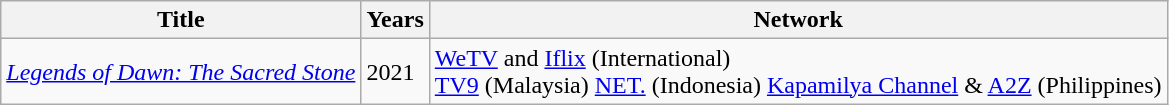<table class="wikitable sortable">
<tr>
<th>Title</th>
<th>Years</th>
<th>Network</th>
</tr>
<tr>
<td><em><a href='#'>Legends of Dawn: The Sacred Stone</a></em></td>
<td>2021</td>
<td><a href='#'>WeTV</a> and <a href='#'>Iflix</a> (International)<br><a href='#'>TV9</a> (Malaysia)
<a href='#'>NET.</a> (Indonesia)
<a href='#'>Kapamilya Channel</a> & <a href='#'>A2Z</a> (Philippines)</td>
</tr>
</table>
